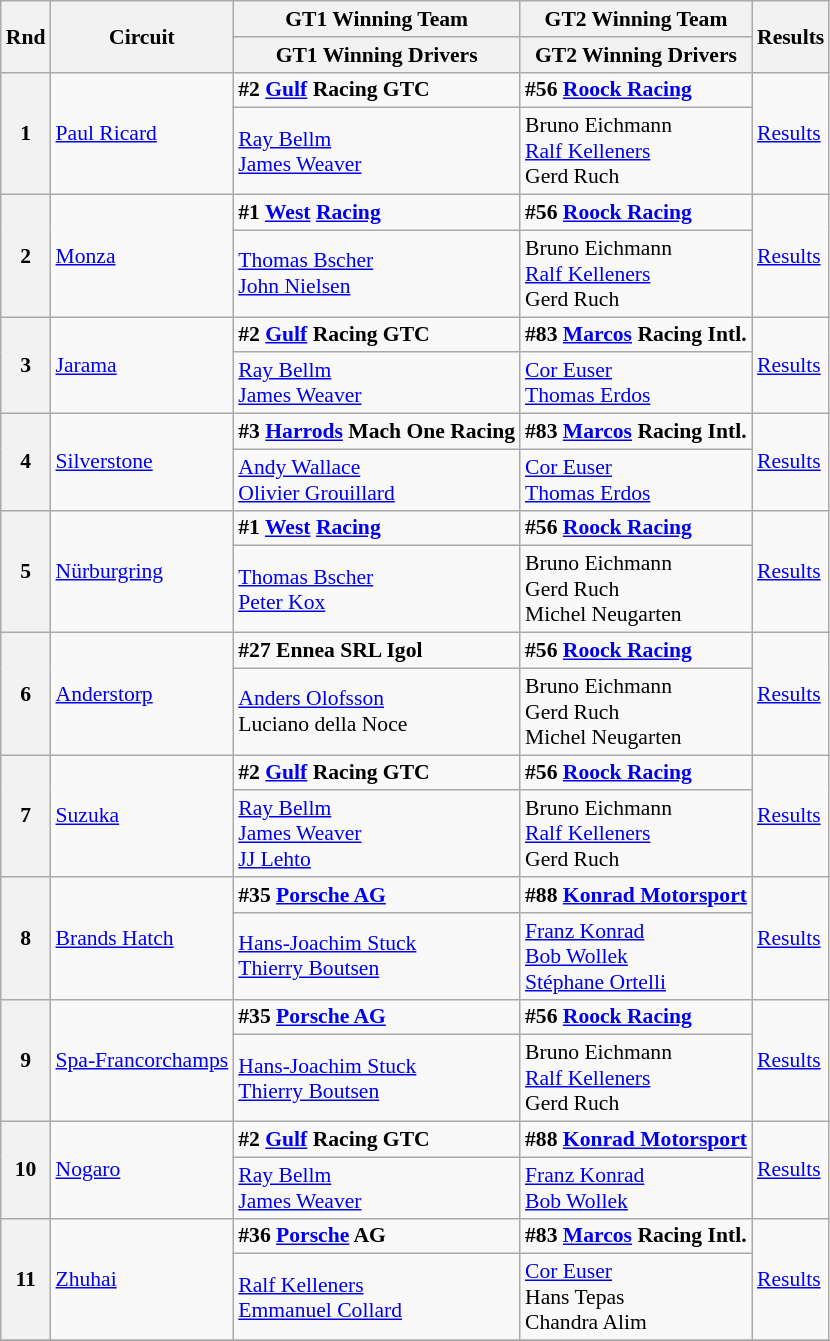<table class="wikitable" style="font-size: 90%;">
<tr>
<th rowspan=2>Rnd</th>
<th rowspan=2>Circuit</th>
<th>GT1 Winning Team</th>
<th>GT2 Winning Team</th>
<th rowspan=2>Results</th>
</tr>
<tr>
<th>GT1 Winning Drivers</th>
<th>GT2 Winning Drivers</th>
</tr>
<tr>
<th rowspan=2>1</th>
<td rowspan=2><a href='#'>Paul Ricard</a></td>
<td><strong> #2 <a href='#'>Gulf</a> Racing GTC</strong></td>
<td><strong> #56 <a href='#'>Roock Racing</a></strong></td>
<td rowspan=2><a href='#'>Results</a></td>
</tr>
<tr>
<td> <a href='#'>Ray Bellm</a><br> <a href='#'>James Weaver</a></td>
<td> Bruno Eichmann<br> <a href='#'>Ralf Kelleners</a><br> Gerd Ruch</td>
</tr>
<tr>
<th rowspan=2>2</th>
<td rowspan=2><a href='#'>Monza</a></td>
<td><strong> #1 <a href='#'>West</a> <a href='#'>Racing</a></strong></td>
<td><strong> #56 <a href='#'>Roock Racing</a></strong></td>
<td rowspan=2><a href='#'>Results</a></td>
</tr>
<tr>
<td> <a href='#'>Thomas Bscher</a><br> <a href='#'>John Nielsen</a></td>
<td> Bruno Eichmann<br> <a href='#'>Ralf Kelleners</a><br> Gerd Ruch</td>
</tr>
<tr>
<th rowspan=2>3</th>
<td rowspan=2><a href='#'>Jarama</a></td>
<td><strong> #2 <a href='#'>Gulf</a> Racing GTC</strong></td>
<td><strong> #83 <a href='#'>Marcos</a> Racing Intl.</strong></td>
<td rowspan=2><a href='#'>Results</a></td>
</tr>
<tr>
<td> <a href='#'>Ray Bellm</a><br> <a href='#'>James Weaver</a></td>
<td> <a href='#'>Cor Euser</a><br> <a href='#'>Thomas Erdos</a></td>
</tr>
<tr>
<th rowspan=2>4</th>
<td rowspan=2><a href='#'>Silverstone</a></td>
<td><strong> #3 <a href='#'>Harrods</a> Mach One Racing</strong></td>
<td><strong> #83 <a href='#'>Marcos</a> Racing Intl.</strong></td>
<td rowspan=2><a href='#'>Results</a></td>
</tr>
<tr>
<td> <a href='#'>Andy Wallace</a><br> <a href='#'>Olivier Grouillard</a></td>
<td> <a href='#'>Cor Euser</a><br> <a href='#'>Thomas Erdos</a></td>
</tr>
<tr>
<th rowspan=2>5</th>
<td rowspan=2><a href='#'>Nürburgring</a></td>
<td><strong> #1 <a href='#'>West</a> <a href='#'>Racing</a></strong></td>
<td><strong> #56 <a href='#'>Roock Racing</a></strong></td>
<td rowspan=2><a href='#'>Results</a></td>
</tr>
<tr>
<td> <a href='#'>Thomas Bscher</a><br> <a href='#'>Peter Kox</a></td>
<td> Bruno Eichmann<br> Gerd Ruch<br> Michel Neugarten</td>
</tr>
<tr>
<th rowspan=2>6</th>
<td rowspan=2><a href='#'>Anderstorp</a></td>
<td><strong> #27 Ennea SRL Igol</strong></td>
<td><strong> #56 <a href='#'>Roock Racing</a></strong></td>
<td rowspan=2><a href='#'>Results</a></td>
</tr>
<tr>
<td> <a href='#'>Anders Olofsson</a><br> Luciano della Noce</td>
<td> Bruno Eichmann<br> Gerd Ruch<br> Michel Neugarten</td>
</tr>
<tr>
<th rowspan=2>7</th>
<td rowspan=2><a href='#'>Suzuka</a></td>
<td><strong> #2 <a href='#'>Gulf</a> Racing GTC</strong></td>
<td><strong> #56 <a href='#'>Roock Racing</a></strong></td>
<td rowspan=2><a href='#'>Results</a></td>
</tr>
<tr>
<td> <a href='#'>Ray Bellm</a><br> <a href='#'>James Weaver</a><br> <a href='#'>JJ Lehto</a></td>
<td> Bruno Eichmann<br> <a href='#'>Ralf Kelleners</a><br> Gerd Ruch</td>
</tr>
<tr>
<th rowspan=2>8</th>
<td rowspan=2><a href='#'>Brands Hatch</a></td>
<td><strong> #35 <a href='#'>Porsche AG</a></strong></td>
<td><strong> #88 <a href='#'>Konrad Motorsport</a></strong></td>
<td rowspan=2><a href='#'>Results</a></td>
</tr>
<tr>
<td> <a href='#'>Hans-Joachim Stuck</a><br> <a href='#'>Thierry Boutsen</a></td>
<td> <a href='#'>Franz Konrad</a><br> <a href='#'>Bob Wollek</a><br> <a href='#'>Stéphane Ortelli</a></td>
</tr>
<tr>
<th rowspan=2>9</th>
<td rowspan=2><a href='#'>Spa-Francorchamps</a></td>
<td><strong> #35 <a href='#'>Porsche AG</a></strong></td>
<td><strong> #56 <a href='#'>Roock Racing</a></strong></td>
<td rowspan=2><a href='#'>Results</a></td>
</tr>
<tr>
<td> <a href='#'>Hans-Joachim Stuck</a><br> <a href='#'>Thierry Boutsen</a></td>
<td> Bruno Eichmann<br> <a href='#'>Ralf Kelleners</a><br> Gerd Ruch</td>
</tr>
<tr>
<th rowspan=2>10</th>
<td rowspan=2><a href='#'>Nogaro</a></td>
<td><strong> #2 <a href='#'>Gulf</a> Racing GTC</strong></td>
<td><strong> #88 <a href='#'>Konrad Motorsport</a></strong></td>
<td rowspan=2><a href='#'>Results</a></td>
</tr>
<tr>
<td> <a href='#'>Ray Bellm</a><br> <a href='#'>James Weaver</a></td>
<td> <a href='#'>Franz Konrad</a><br> <a href='#'>Bob Wollek</a></td>
</tr>
<tr>
<th rowspan=2>11</th>
<td rowspan=2><a href='#'>Zhuhai</a></td>
<td><strong> #36 <a href='#'>Porsche</a> AG</strong></td>
<td><strong> #83 <a href='#'>Marcos</a> Racing Intl.</strong></td>
<td rowspan=2><a href='#'>Results</a></td>
</tr>
<tr>
<td> <a href='#'>Ralf Kelleners</a><br> <a href='#'>Emmanuel Collard</a></td>
<td> <a href='#'>Cor Euser</a><br> Hans Tepas<br> Chandra Alim</td>
</tr>
<tr>
</tr>
</table>
